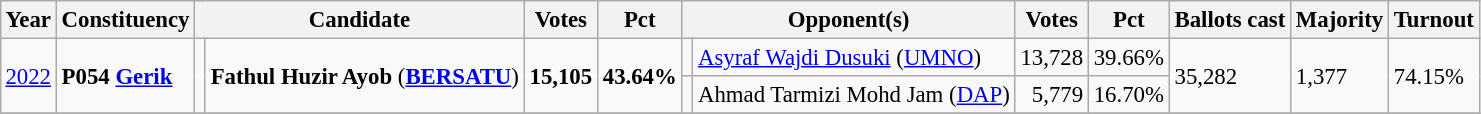<table class="wikitable" style="margin:0.5em ; font-size:95%">
<tr>
<th>Year</th>
<th>Constituency</th>
<th colspan=2>Candidate</th>
<th>Votes</th>
<th>Pct</th>
<th colspan=2>Opponent(s)</th>
<th>Votes</th>
<th>Pct</th>
<th>Ballots cast</th>
<th>Majority</th>
<th>Turnout</th>
</tr>
<tr>
<td rowspan=2><a href='#'>2022</a></td>
<td rowspan=2><strong>P054 <a href='#'>Gerik</a></strong></td>
<td rowspan=2 bgcolor=></td>
<td rowspan=2><strong>Fathul Huzir Ayob</strong> (<a href='#'><strong>BERSATU</strong></a>)</td>
<td rowspan=2 align="right"><strong>15,105</strong></td>
<td rowspan=2><strong>43.64%</strong></td>
<td></td>
<td><a href='#'>Asyraf Wajdi Dusuki</a> (<a href='#'>UMNO</a>)</td>
<td align="right">13,728</td>
<td>39.66%</td>
<td rowspan=2>35,282</td>
<td rowspan=2>1,377</td>
<td rowspan=2>74.15%</td>
</tr>
<tr>
<td></td>
<td>Ahmad Tarmizi Mohd Jam (<a href='#'>DAP</a>)</td>
<td align="right">5,779</td>
<td align=right>16.70%</td>
</tr>
<tr>
</tr>
</table>
